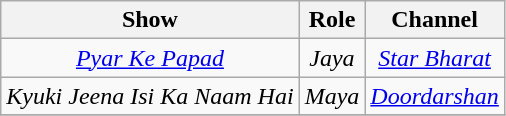<table class="wikitable" style="text-align:center;">
<tr>
<th>Show</th>
<th>Role</th>
<th>Channel</th>
</tr>
<tr>
<td><em><a href='#'>Pyar Ke Papad</a></em></td>
<td><em>Jaya</em></td>
<td><em><a href='#'>Star Bharat</a></em></td>
</tr>
<tr>
<td><em>Kyuki Jeena Isi Ka Naam Hai</em></td>
<td><em>Maya</em></td>
<td><em><a href='#'>Doordarshan</a></em></td>
</tr>
<tr>
</tr>
</table>
